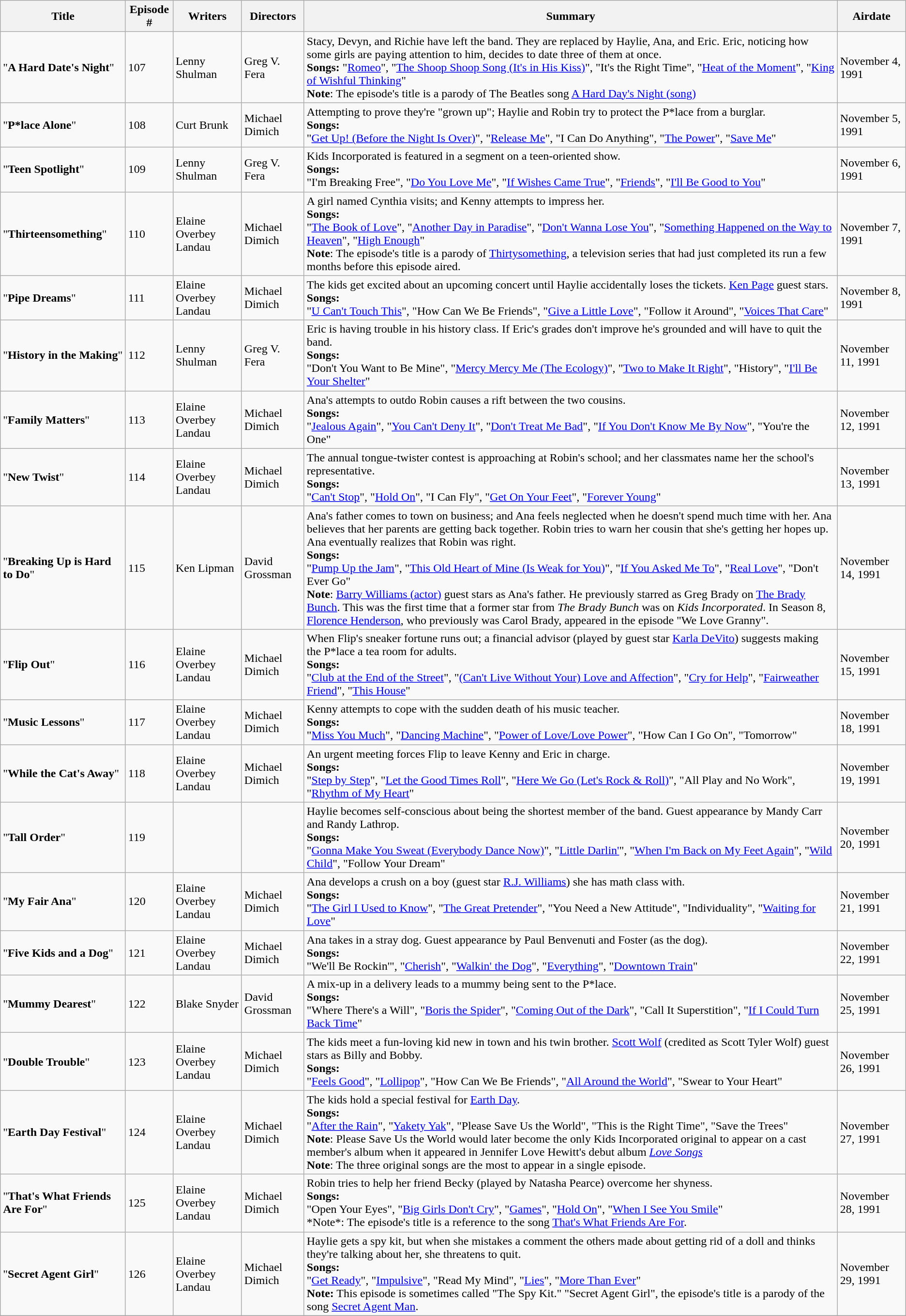<table class="wikitable">
<tr>
<th>Title</th>
<th>Episode #</th>
<th>Writers</th>
<th>Directors</th>
<th>Summary</th>
<th>Airdate</th>
</tr>
<tr>
<td>"<strong>A Hard Date's Night</strong>"</td>
<td>107</td>
<td>Lenny Shulman</td>
<td>Greg V. Fera</td>
<td>Stacy, Devyn, and Richie have left the band. They are replaced by Haylie, Ana, and Eric. Eric, noticing how some girls are paying attention to him, decides to date three of them at once.<br><strong>Songs:</strong> "<a href='#'>Romeo</a>", "<a href='#'>The Shoop Shoop Song (It's in His Kiss)</a>", "It's the Right Time", "<a href='#'>Heat of the Moment</a>", "<a href='#'>King of Wishful Thinking</a>"<br><strong>Note</strong>: The episode's title is a parody of The Beatles song <a href='#'>A Hard Day's Night (song)</a></td>
<td>November 4, 1991</td>
</tr>
<tr>
<td>"<strong>P*lace Alone</strong>"</td>
<td>108</td>
<td>Curt Brunk</td>
<td>Michael Dimich</td>
<td>Attempting to prove they're "grown up"; Haylie and Robin try to protect the P*lace from a burglar.<br><strong>Songs:</strong><br>"<a href='#'>Get Up! (Before the Night Is Over)</a>", "<a href='#'>Release Me</a>", "I Can Do Anything", "<a href='#'>The Power</a>", "<a href='#'>Save Me</a>"</td>
<td>November 5, 1991</td>
</tr>
<tr>
<td>"<strong>Teen Spotlight</strong>"</td>
<td>109</td>
<td>Lenny Shulman</td>
<td>Greg V. Fera</td>
<td>Kids Incorporated is featured in a segment on a teen-oriented show.<br><strong>Songs:</strong><br>"I'm Breaking Free", "<a href='#'>Do You Love Me</a>", "<a href='#'>If Wishes Came True</a>", "<a href='#'>Friends</a>", "<a href='#'>I'll Be Good to You</a>"</td>
<td>November 6, 1991</td>
</tr>
<tr>
<td>"<strong>Thirteensomething</strong>"</td>
<td>110</td>
<td>Elaine Overbey Landau</td>
<td>Michael Dimich</td>
<td>A girl named Cynthia visits; and Kenny attempts to impress her.<br><strong>Songs:</strong><br>"<a href='#'>The Book of Love</a>", "<a href='#'>Another Day in Paradise</a>", "<a href='#'>Don't Wanna Lose You</a>", "<a href='#'>Something Happened on the Way to Heaven</a>", "<a href='#'>High Enough</a>"<br><strong>Note</strong>: The episode's title is a parody of <a href='#'>Thirtysomething</a>, a television series that had just completed its run a few months before this episode aired.</td>
<td>November 7, 1991</td>
</tr>
<tr>
<td>"<strong>Pipe Dreams</strong>"</td>
<td>111</td>
<td>Elaine Overbey Landau</td>
<td>Michael Dimich</td>
<td>The kids get excited about an upcoming concert until Haylie accidentally loses the tickets. <a href='#'>Ken Page</a> guest stars.<br><strong>Songs:</strong><br>"<a href='#'>U Can't Touch This</a>", "How Can We Be Friends", "<a href='#'>Give a Little Love</a>", "Follow it Around", "<a href='#'>Voices That Care</a>"</td>
<td>November 8, 1991</td>
</tr>
<tr>
<td>"<strong>History in the Making</strong>"</td>
<td>112</td>
<td>Lenny Shulman</td>
<td>Greg V. Fera</td>
<td>Eric is having trouble in his history class. If Eric's grades don't improve he's grounded and will have to quit the band.<br><strong>Songs:</strong><br>"Don't You Want to Be Mine", "<a href='#'>Mercy Mercy Me (The Ecology)</a>", "<a href='#'>Two to Make It Right</a>", "History", "<a href='#'>I'll Be Your Shelter</a>"</td>
<td>November 11, 1991</td>
</tr>
<tr>
<td>"<strong>Family Matters</strong>"</td>
<td>113</td>
<td>Elaine Overbey Landau</td>
<td>Michael Dimich</td>
<td>Ana's attempts to outdo Robin causes a rift between the two cousins.<br><strong>Songs:</strong><br>"<a href='#'>Jealous Again</a>", "<a href='#'>You Can't Deny It</a>", "<a href='#'>Don't Treat Me Bad</a>", "<a href='#'>If You Don't Know Me By Now</a>", "You're the One"</td>
<td>November 12, 1991</td>
</tr>
<tr>
<td>"<strong>New Twist</strong>"</td>
<td>114</td>
<td>Elaine Overbey Landau</td>
<td>Michael Dimich</td>
<td>The annual tongue-twister contest is approaching at Robin's school; and her classmates name her the school's representative.<br><strong>Songs:</strong><br>"<a href='#'>Can't Stop</a>", "<a href='#'>Hold On</a>", "I Can Fly", "<a href='#'>Get On Your Feet</a>", "<a href='#'>Forever Young</a>"</td>
<td>November 13, 1991</td>
</tr>
<tr>
<td>"<strong>Breaking Up is Hard to Do</strong>"</td>
<td>115</td>
<td>Ken Lipman</td>
<td>David Grossman</td>
<td>Ana's father comes to town on business; and Ana feels neglected when he doesn't spend much time with her. Ana believes that her parents are getting back together. Robin tries to warn her cousin that she's getting her hopes up. Ana eventually realizes that Robin was right.<br><strong>Songs:</strong><br>"<a href='#'>Pump Up the Jam</a>", "<a href='#'>This Old Heart of Mine (Is Weak for You)</a>", "<a href='#'>If You Asked Me To</a>", "<a href='#'>Real Love</a>", "Don't Ever Go"<br><strong>Note</strong>: <a href='#'>Barry Williams (actor)</a> guest stars as Ana's father. He previously starred as Greg Brady on <a href='#'>The Brady Bunch</a>. This was the first time that a former star from <em>The Brady Bunch</em> was on <em>Kids Incorporated</em>. In Season 8, <a href='#'>Florence Henderson</a>, who previously was Carol Brady, appeared in the episode "We Love Granny".</td>
<td>November 14, 1991</td>
</tr>
<tr>
<td>"<strong>Flip Out</strong>"</td>
<td>116</td>
<td>Elaine Overbey Landau</td>
<td>Michael Dimich</td>
<td>When Flip's sneaker fortune runs out; a financial advisor (played by guest star <a href='#'>Karla DeVito</a>) suggests making the P*lace a tea room for adults.<br><strong>Songs:</strong><br>"<a href='#'>Club at the End of the Street</a>", "<a href='#'>(Can't Live Without Your) Love and Affection</a>", "<a href='#'>Cry for Help</a>", "<a href='#'>Fairweather Friend</a>", "<a href='#'>This House</a>"</td>
<td>November 15, 1991</td>
</tr>
<tr>
<td>"<strong>Music Lessons</strong>"</td>
<td>117</td>
<td>Elaine Overbey Landau</td>
<td>Michael Dimich</td>
<td>Kenny attempts to cope with the sudden death of his music teacher.<br><strong>Songs:</strong><br>"<a href='#'>Miss You Much</a>", "<a href='#'>Dancing Machine</a>", "<a href='#'>Power of Love/Love Power</a>", "How Can I Go On", "Tomorrow"</td>
<td>November 18, 1991</td>
</tr>
<tr>
<td>"<strong>While the Cat's Away</strong>"</td>
<td>118</td>
<td>Elaine Overbey Landau</td>
<td>Michael Dimich</td>
<td>An urgent meeting forces Flip to leave Kenny and Eric in charge.<br><strong>Songs:</strong><br>"<a href='#'>Step by Step</a>", "<a href='#'>Let the Good Times Roll</a>", "<a href='#'>Here We Go (Let's Rock & Roll)</a>", "All Play and No Work", "<a href='#'>Rhythm of My Heart</a>"</td>
<td>November 19, 1991</td>
</tr>
<tr>
<td>"<strong>Tall Order</strong>"</td>
<td>119</td>
<td></td>
<td></td>
<td>Haylie becomes self-conscious about being the shortest member of the band. Guest appearance by Mandy Carr and Randy Lathrop.<br><strong>Songs:</strong><br>"<a href='#'>Gonna Make You Sweat (Everybody Dance Now)</a>", "<a href='#'>Little Darlin'</a>", "<a href='#'>When I'm Back on My Feet Again</a>", "<a href='#'>Wild Child</a>", "Follow Your Dream"</td>
<td>November 20, 1991</td>
</tr>
<tr>
<td>"<strong>My Fair Ana</strong>"</td>
<td>120</td>
<td>Elaine Overbey Landau</td>
<td>Michael Dimich</td>
<td>Ana develops a crush on a boy (guest star <a href='#'>R.J. Williams</a>) she has math class with.<br><strong>Songs:</strong><br>"<a href='#'>The Girl I Used to Know</a>", "<a href='#'>The Great Pretender</a>", "You Need a New Attitude", "Individuality", "<a href='#'>Waiting for Love</a>"</td>
<td>November 21, 1991</td>
</tr>
<tr>
<td>"<strong>Five Kids and a Dog</strong>"</td>
<td>121</td>
<td>Elaine Overbey Landau</td>
<td>Michael Dimich</td>
<td>Ana takes in a stray dog. Guest appearance by Paul Benvenuti and Foster (as the dog).<br><strong>Songs:</strong><br>"We'll Be Rockin'", "<a href='#'>Cherish</a>", "<a href='#'>Walkin' the Dog</a>", "<a href='#'>Everything</a>", "<a href='#'>Downtown Train</a>"</td>
<td>November 22, 1991</td>
</tr>
<tr>
<td>"<strong>Mummy Dearest</strong>"</td>
<td>122</td>
<td>Blake Snyder</td>
<td>David Grossman</td>
<td>A mix-up in a delivery leads to a mummy being sent to the P*lace.<br><strong>Songs:</strong><br>"Where There's a Will", "<a href='#'>Boris the Spider</a>", "<a href='#'>Coming Out of the Dark</a>", "Call It Superstition", "<a href='#'>If I Could Turn Back Time</a>"</td>
<td>November 25, 1991</td>
</tr>
<tr>
<td>"<strong>Double Trouble</strong>"</td>
<td>123</td>
<td>Elaine Overbey Landau</td>
<td>Michael Dimich</td>
<td>The kids meet a fun-loving kid new in town and his twin brother. <a href='#'>Scott Wolf</a> (credited as Scott Tyler Wolf) guest stars as Billy and Bobby.<br><strong>Songs:</strong><br>"<a href='#'>Feels Good</a>", "<a href='#'>Lollipop</a>", "How Can We Be Friends", "<a href='#'>All Around the World</a>", "Swear to Your Heart"</td>
<td>November 26, 1991</td>
</tr>
<tr>
<td>"<strong>Earth Day Festival</strong>"</td>
<td>124</td>
<td>Elaine Overbey Landau</td>
<td>Michael Dimich</td>
<td>The kids hold a special festival for <a href='#'>Earth Day</a>.<br><strong>Songs:</strong><br>"<a href='#'>After the Rain</a>", "<a href='#'>Yakety Yak</a>", "Please Save Us the World", "This is the Right Time", "Save the Trees"<br><strong>Note</strong>: Please Save Us the World would later become the only Kids Incorporated original to appear on a cast member's album when it appeared in Jennifer Love Hewitt's debut album <em><a href='#'>Love Songs</a></em><br><strong>Note</strong>: The three original songs are the most to appear in a single episode.</td>
<td>November 27, 1991</td>
</tr>
<tr>
<td>"<strong>That's What Friends Are For</strong>"</td>
<td>125</td>
<td>Elaine Overbey Landau</td>
<td>Michael Dimich</td>
<td>Robin tries to help her friend Becky (played by Natasha Pearce) overcome her shyness.<br><strong>Songs:</strong><br>"Open Your Eyes", "<a href='#'>Big Girls Don't Cry</a>", "<a href='#'>Games</a>", "<a href='#'>Hold On</a>", "<a href='#'>When I See You Smile</a>"<br>*Note*: The episode's title is a reference to the song <a href='#'>That's What Friends Are For</a>.</td>
<td>November 28, 1991</td>
</tr>
<tr>
<td>"<strong>Secret Agent Girl</strong>"</td>
<td>126</td>
<td>Elaine Overbey Landau</td>
<td>Michael Dimich</td>
<td>Haylie gets a spy kit, but when she mistakes a comment the others made about getting rid of a doll and thinks they're talking about her, she threatens to quit.<br><strong>Songs:</strong><br>"<a href='#'>Get Ready</a>", "<a href='#'>Impulsive</a>", "Read My Mind", "<a href='#'>Lies</a>", "<a href='#'>More Than Ever</a>"<br> <strong>Note:</strong> This episode is sometimes called "The Spy Kit." "Secret Agent Girl", the episode's title is a parody of the song <a href='#'>Secret Agent Man</a>.</td>
<td>November 29, 1991</td>
</tr>
<tr>
</tr>
</table>
